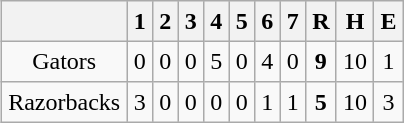<table align = right border="2" cellpadding="4" cellspacing="0" style="margin: 1em 1em 1em 1em; background: #F9F9F9; border: 1px #aaa solid; border-collapse: collapse;">
<tr align=center style="background: #F2F2F2;">
<th></th>
<th>1</th>
<th>2</th>
<th>3</th>
<th>4</th>
<th>5</th>
<th>6</th>
<th>7</th>
<th>R</th>
<th>H</th>
<th>E</th>
</tr>
<tr align=center>
<td>Gators</td>
<td>0</td>
<td>0</td>
<td>0</td>
<td>5</td>
<td>0</td>
<td>4</td>
<td>0</td>
<td><strong>9</strong></td>
<td>10</td>
<td>1</td>
</tr>
<tr align=center>
<td>Razorbacks</td>
<td>3</td>
<td>0</td>
<td>0</td>
<td>0</td>
<td>0</td>
<td>1</td>
<td>1</td>
<td><strong>5</strong></td>
<td>10</td>
<td>3</td>
</tr>
</table>
